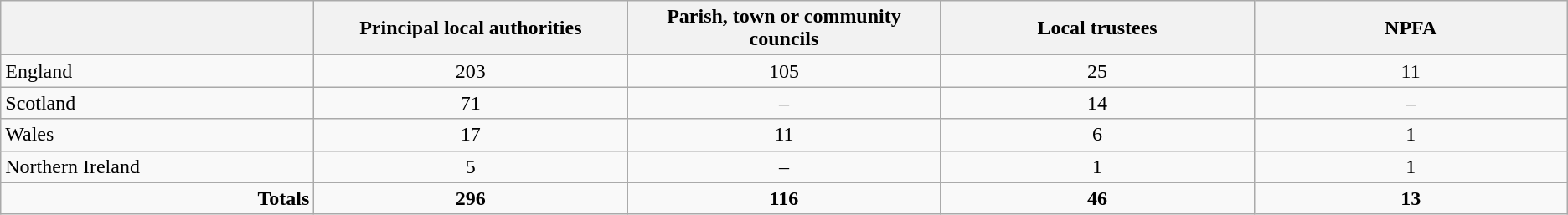<table class="wikitable">
<tr>
<th width="20%"></th>
<th width="20%">Principal local authorities</th>
<th width="20%">Parish, town or community councils</th>
<th width="20%">Local trustees</th>
<th width="20%">NPFA</th>
</tr>
<tr>
<td align="left">England</td>
<td align="center">203</td>
<td align="center">105</td>
<td align="center">25</td>
<td align="center">11</td>
</tr>
<tr>
<td align="left">Scotland</td>
<td align="center">71</td>
<td align="center">–</td>
<td align="center">14</td>
<td align="center">–</td>
</tr>
<tr>
<td align="left">Wales</td>
<td align="center">17</td>
<td align="center">11</td>
<td align="center">6</td>
<td align="center">1</td>
</tr>
<tr>
<td align="left">Northern Ireland</td>
<td align="center">5</td>
<td align="center">–</td>
<td align="center">1</td>
<td align="center">1</td>
</tr>
<tr>
<td align="right"><strong>Totals</strong></td>
<td align="center"><strong>296</strong></td>
<td align="center"><strong>116</strong></td>
<td align="center"><strong>46</strong></td>
<td align="center"><strong>13</strong></td>
</tr>
</table>
